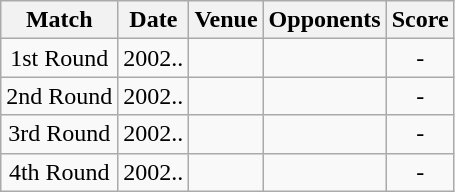<table class="wikitable" style="text-align:center;">
<tr>
<th>Match</th>
<th>Date</th>
<th>Venue</th>
<th>Opponents</th>
<th>Score</th>
</tr>
<tr>
<td>1st Round</td>
<td>2002..</td>
<td><a href='#'></a></td>
<td><a href='#'></a></td>
<td>-</td>
</tr>
<tr>
<td>2nd Round</td>
<td>2002..</td>
<td><a href='#'></a></td>
<td><a href='#'></a></td>
<td>-</td>
</tr>
<tr>
<td>3rd Round</td>
<td>2002..</td>
<td><a href='#'></a></td>
<td><a href='#'></a></td>
<td>-</td>
</tr>
<tr>
<td>4th Round</td>
<td>2002..</td>
<td><a href='#'></a></td>
<td><a href='#'></a></td>
<td>-</td>
</tr>
</table>
